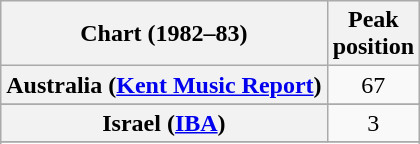<table class="wikitable sortable plainrowheaders" style="text-align:center">
<tr>
<th>Chart (1982–83)</th>
<th>Peak<br>position</th>
</tr>
<tr>
<th scope="row">Australia (<a href='#'>Kent Music Report</a>)</th>
<td>67</td>
</tr>
<tr>
</tr>
<tr>
</tr>
<tr>
</tr>
<tr>
<th scope="row">Israel (<a href='#'>IBA</a>)</th>
<td>3</td>
</tr>
<tr>
</tr>
<tr>
</tr>
<tr>
</tr>
</table>
